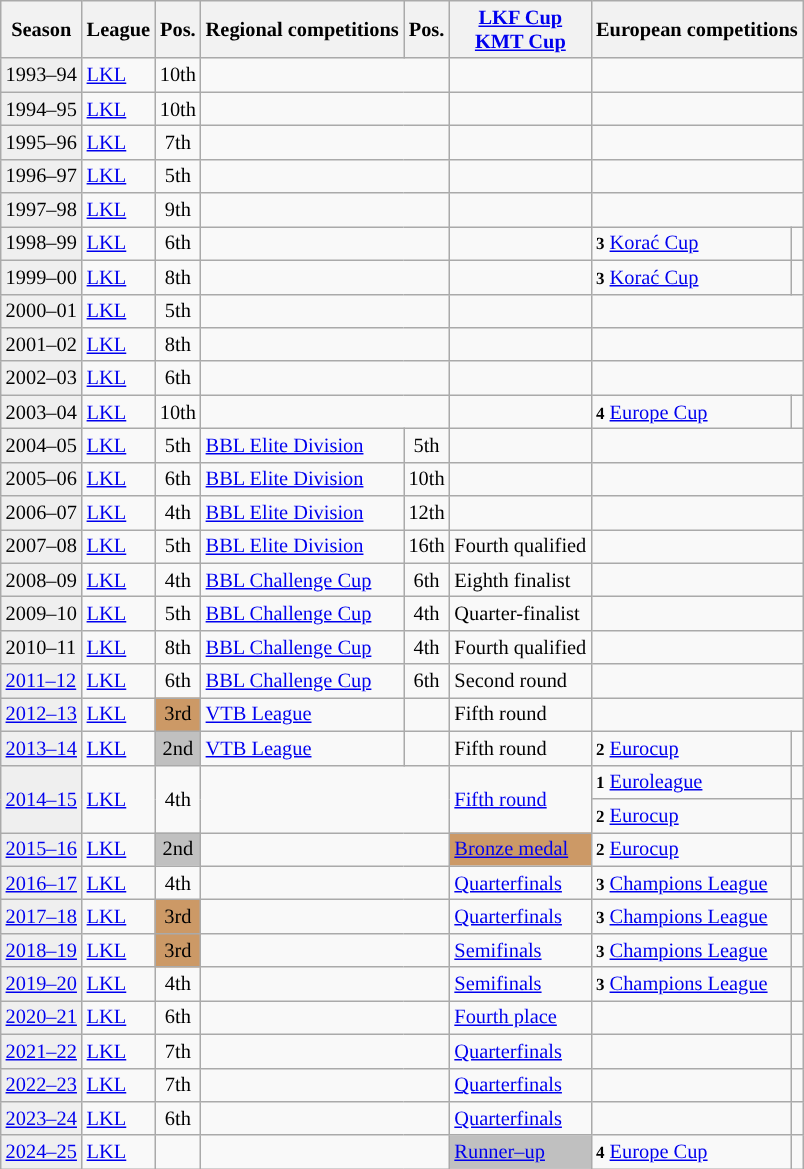<table class="wikitable" style="font-size:85%">
<tr>
<th>Season</th>
<th>League</th>
<th>Pos.</th>
<th>Regional competitions</th>
<th>Pos.</th>
<th><a href='#'>LKF Cup</a><br><a href='#'>KMT Cup</a></th>
<th colspan=2>European competitions</th>
</tr>
<tr>
<td style="background:#efefef;">1993–94</td>
<td><a href='#'>LKL</a></td>
<td align="center">10th</td>
<td colspan=2></td>
<td></td>
<td colspan=2></td>
</tr>
<tr>
<td style="background:#efefef;">1994–95</td>
<td><a href='#'>LKL</a></td>
<td align="center">10th</td>
<td colspan=2></td>
<td></td>
<td colspan=2></td>
</tr>
<tr>
<td style="background:#efefef;">1995–96</td>
<td><a href='#'>LKL</a></td>
<td align="center">7th</td>
<td colspan=2></td>
<td></td>
<td colspan=2></td>
</tr>
<tr>
<td style="background:#efefef;">1996–97</td>
<td><a href='#'>LKL</a></td>
<td align="center">5th</td>
<td colspan=2></td>
<td></td>
<td colspan=2></td>
</tr>
<tr>
<td style="background:#efefef;">1997–98</td>
<td><a href='#'>LKL</a></td>
<td align="center">9th</td>
<td colspan=2></td>
<td></td>
<td colspan=2></td>
</tr>
<tr>
<td style="background:#efefef;">1998–99</td>
<td><a href='#'>LKL</a></td>
<td align="center">6th</td>
<td colspan=2></td>
<td></td>
<td><small><strong>3</strong></small> <a href='#'>Korać Cup</a></td>
<td align=center></td>
</tr>
<tr>
<td style="background:#efefef;">1999–00</td>
<td><a href='#'>LKL</a></td>
<td align="center">8th</td>
<td colspan=2></td>
<td></td>
<td><small><strong>3</strong></small> <a href='#'>Korać Cup</a></td>
<td align=center></td>
</tr>
<tr>
<td style="background:#efefef;">2000–01</td>
<td><a href='#'>LKL</a></td>
<td align="center">5th</td>
<td colspan=2></td>
<td></td>
<td colspan=2></td>
</tr>
<tr>
<td style="background:#efefef;">2001–02</td>
<td><a href='#'>LKL</a></td>
<td align="center">8th</td>
<td colspan=2></td>
<td></td>
<td colspan=2></td>
</tr>
<tr>
<td style="background:#efefef;">2002–03</td>
<td><a href='#'>LKL</a></td>
<td align="center">6th</td>
<td colspan=2></td>
<td></td>
<td colspan=2></td>
</tr>
<tr>
<td style="background:#efefef;">2003–04</td>
<td><a href='#'>LKL</a></td>
<td align="center">10th</td>
<td colspan=2></td>
<td></td>
<td><small><strong>4</strong></small> <a href='#'>Europe Cup</a></td>
<td align=center></td>
</tr>
<tr>
<td style="background:#efefef;">2004–05</td>
<td><a href='#'>LKL</a></td>
<td align="center">5th</td>
<td><a href='#'>BBL Elite Division</a></td>
<td align="center">5th</td>
<td></td>
<td colspan=2></td>
</tr>
<tr>
<td style="background:#efefef;">2005–06</td>
<td><a href='#'>LKL</a></td>
<td align="center">6th</td>
<td><a href='#'>BBL Elite Division</a></td>
<td align="center">10th</td>
<td></td>
<td colspan=2></td>
</tr>
<tr>
<td style="background:#efefef;">2006–07</td>
<td><a href='#'>LKL</a></td>
<td align="center">4th</td>
<td><a href='#'>BBL Elite Division</a></td>
<td align="center">12th</td>
<td></td>
<td colspan=2></td>
</tr>
<tr>
<td style="background:#efefef;">2007–08</td>
<td><a href='#'>LKL</a></td>
<td align="center">5th</td>
<td><a href='#'>BBL Elite Division</a></td>
<td align="center">16th</td>
<td>Fourth qualified</td>
<td colspan=2></td>
</tr>
<tr>
<td style="background:#efefef;">2008–09</td>
<td><a href='#'>LKL</a></td>
<td align="center">4th</td>
<td><a href='#'>BBL Challenge Cup</a></td>
<td align="center">6th</td>
<td>Eighth finalist</td>
<td colspan=2></td>
</tr>
<tr>
<td style="background:#efefef;">2009–10</td>
<td><a href='#'>LKL</a></td>
<td align="center">5th</td>
<td><a href='#'>BBL Challenge Cup</a></td>
<td align="center">4th</td>
<td>Quarter-finalist</td>
<td colspan=2></td>
</tr>
<tr>
<td style="background:#efefef;">2010–11</td>
<td><a href='#'>LKL</a></td>
<td align="center">8th</td>
<td><a href='#'>BBL Challenge Cup</a></td>
<td align="center">4th</td>
<td>Fourth qualified</td>
<td colspan=2></td>
</tr>
<tr>
<td style="background:#efefef;"><a href='#'>2011–12</a></td>
<td><a href='#'>LKL</a></td>
<td align="center">6th</td>
<td><a href='#'>BBL Challenge Cup</a></td>
<td align="center">6th</td>
<td>Second round</td>
<td colspan=2></td>
</tr>
<tr>
<td style="background:#efefef;"><a href='#'>2012–13</a></td>
<td><a href='#'>LKL</a></td>
<td align="center" bgcolor=#cc9966>3rd</td>
<td><a href='#'>VTB League</a></td>
<td align="center"></td>
<td>Fifth round</td>
<td colspan=2></td>
</tr>
<tr>
<td style="background:#efefef;"><a href='#'>2013–14</a></td>
<td><a href='#'>LKL</a></td>
<td bgcolor=silver align=center>2nd</td>
<td><a href='#'>VTB League</a></td>
<td align="center"></td>
<td>Fifth round</td>
<td><small><strong>2</strong></small> <a href='#'>Eurocup</a></td>
<td align=center></td>
</tr>
<tr>
<td rowspan=2 style="background:#efefef;"><a href='#'>2014–15</a></td>
<td rowspan=2><a href='#'>LKL</a></td>
<td rowspan=2 align="center">4th</td>
<td rowspan=2 colspan=2></td>
<td rowspan=2><a href='#'>Fifth round</a></td>
<td><small><strong>1</strong></small> <a href='#'>Euroleague</a></td>
<td align=center></td>
</tr>
<tr>
<td><small><strong>2</strong></small> <a href='#'>Eurocup</a></td>
<td align=center></td>
</tr>
<tr>
<td style="background:#efefef;"><a href='#'>2015–16</a></td>
<td><a href='#'>LKL</a></td>
<td align="center" bgcolor=silver>2nd</td>
<td colspan=2></td>
<td style="background:#cc9966;"><a href='#'>Bronze medal</a></td>
<td><small><strong>2</strong></small> <a href='#'>Eurocup</a></td>
<td></td>
</tr>
<tr>
<td style="background:#efefef;"><a href='#'>2016–17</a></td>
<td><a href='#'>LKL</a></td>
<td align="center">4th</td>
<td colspan=2></td>
<td><a href='#'>Quarterfinals</a></td>
<td><small><strong>3</strong></small> <a href='#'>Champions League</a></td>
<td></td>
</tr>
<tr>
<td style="background:#efefef;"><a href='#'>2017–18</a></td>
<td><a href='#'>LKL</a></td>
<td align="center" bgcolor=#cc9966>3rd</td>
<td colspan=2></td>
<td><a href='#'>Quarterfinals</a></td>
<td><small><strong>3</strong></small> <a href='#'>Champions League</a></td>
<td></td>
</tr>
<tr>
<td style="background:#efefef;"><a href='#'>2018–19</a></td>
<td><a href='#'>LKL</a></td>
<td align="center" bgcolor=#cc9966>3rd</td>
<td colspan=2></td>
<td><a href='#'>Semifinals</a></td>
<td><small><strong>3</strong></small> <a href='#'>Champions League</a></td>
<td></td>
</tr>
<tr>
<td style="background:#efefef;"><a href='#'>2019–20</a></td>
<td><a href='#'>LKL</a></td>
<td align="center">4th</td>
<td colspan=2></td>
<td><a href='#'>Semifinals</a></td>
<td><small><strong>3</strong></small> <a href='#'>Champions League</a></td>
<td></td>
</tr>
<tr>
<td style="background:#efefef;"><a href='#'>2020–21</a></td>
<td><a href='#'>LKL</a></td>
<td align="center">6th</td>
<td colspan=2></td>
<td><a href='#'>Fourth place</a></td>
<td></td>
<td></td>
</tr>
<tr>
<td style="background:#efefef;"><a href='#'>2021–22</a></td>
<td><a href='#'>LKL</a></td>
<td align="center">7th</td>
<td colspan=2></td>
<td><a href='#'>Quarterfinals</a></td>
<td></td>
<td></td>
</tr>
<tr>
<td style="background:#efefef;"><a href='#'>2022–23</a></td>
<td><a href='#'>LKL</a></td>
<td align="center">7th</td>
<td colspan=2></td>
<td><a href='#'>Quarterfinals</a></td>
<td></td>
<td></td>
</tr>
<tr>
<td style="background:#efefef;"><a href='#'>2023–24</a></td>
<td><a href='#'>LKL</a></td>
<td align="center">6th</td>
<td colspan=2></td>
<td><a href='#'>Quarterfinals</a></td>
<td></td>
<td></td>
</tr>
<tr>
<td style="background:#efefef;"><a href='#'>2024–25</a></td>
<td><a href='#'>LKL</a></td>
<td align="center"></td>
<td colspan=2></td>
<td bgcolor=silver><a href='#'>Runner–up</a></td>
<td><small><strong>4</strong></small> <a href='#'>Europe Cup</a></td>
<td></td>
</tr>
</table>
